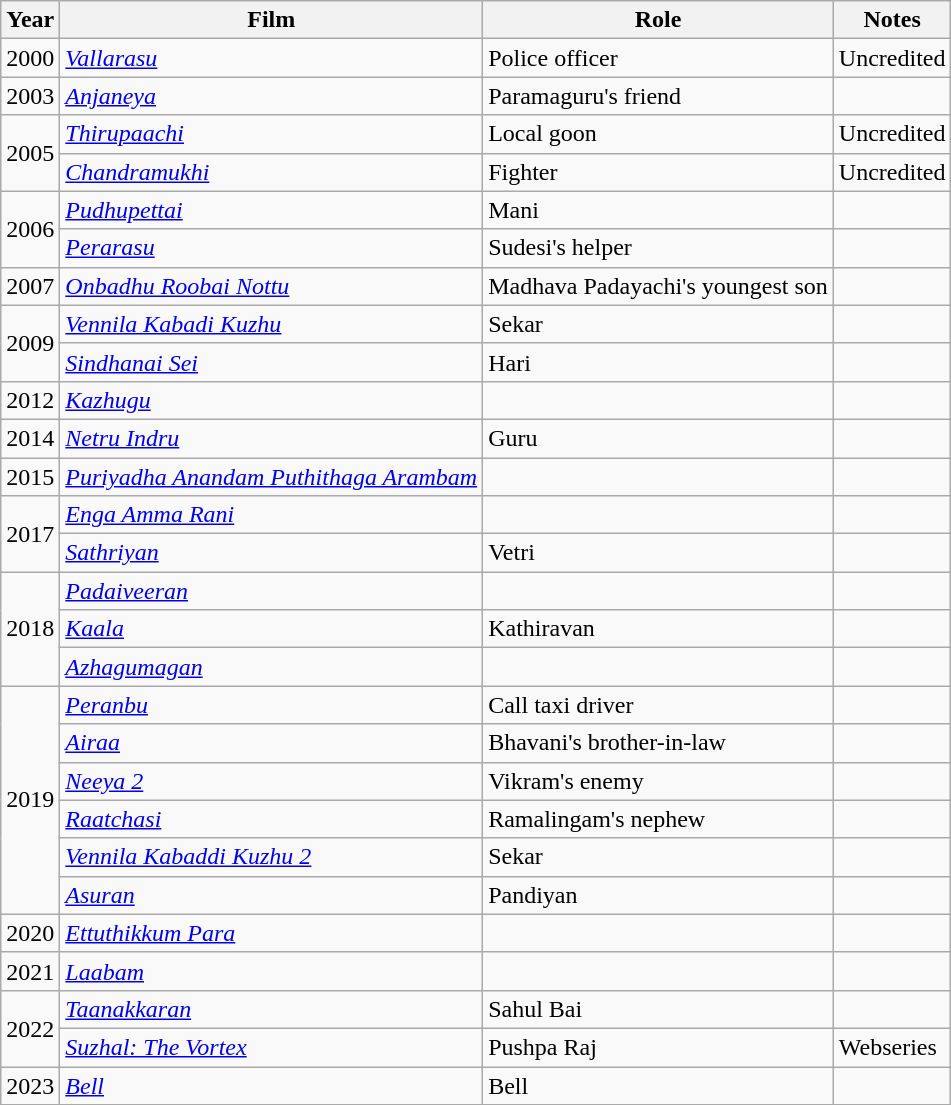<table class="wikitable sortable">
<tr>
<th>Year</th>
<th>Film</th>
<th>Role</th>
<th>Notes</th>
</tr>
<tr>
<td>2000</td>
<td><em><a href='#'>Vallarasu</a></em></td>
<td>Police officer</td>
<td>Uncredited</td>
</tr>
<tr>
<td>2003</td>
<td><em><a href='#'>Anjaneya</a></em></td>
<td>Paramaguru's friend</td>
<td></td>
</tr>
<tr>
<td rowspan="2">2005</td>
<td><em><a href='#'>Thirupaachi</a></em></td>
<td>Local goon</td>
<td>Uncredited</td>
</tr>
<tr>
<td><em><a href='#'>Chandramukhi</a></em></td>
<td>Fighter</td>
<td>Uncredited</td>
</tr>
<tr>
<td rowspan="2">2006</td>
<td><em><a href='#'>Pudhupettai</a></em></td>
<td>Mani</td>
<td></td>
</tr>
<tr>
<td><em><a href='#'>Perarasu</a></em></td>
<td>Sudesi's helper</td>
<td></td>
</tr>
<tr>
<td rowspan="1">2007</td>
<td><em><a href='#'>Onbadhu Roobai Nottu</a></em></td>
<td>Madhava Padayachi's youngest son</td>
<td></td>
</tr>
<tr>
<td rowspan="2">2009</td>
<td><em><a href='#'>Vennila Kabadi Kuzhu</a></em></td>
<td>Sekar</td>
<td></td>
</tr>
<tr>
<td><em><a href='#'>Sindhanai Sei</a></em></td>
<td>Hari</td>
<td></td>
</tr>
<tr>
<td>2012</td>
<td><em><a href='#'>Kazhugu</a></em></td>
<td></td>
<td></td>
</tr>
<tr>
<td>2014</td>
<td><em><a href='#'>Netru Indru</a></em></td>
<td>Guru</td>
<td></td>
</tr>
<tr>
<td>2015</td>
<td><em><a href='#'>Puriyadha Anandam Puthithaga Arambam</a></em></td>
<td></td>
<td></td>
</tr>
<tr>
<td rowspan="2">2017</td>
<td><em><a href='#'>Enga Amma Rani</a></em></td>
<td></td>
<td></td>
</tr>
<tr>
<td><em><a href='#'> Sathriyan</a></em></td>
<td>Vetri</td>
<td></td>
</tr>
<tr>
<td rowspan="3">2018</td>
<td><em><a href='#'>Padaiveeran</a></em></td>
<td></td>
<td></td>
</tr>
<tr>
<td><em><a href='#'>Kaala</a></em></td>
<td>Kathiravan</td>
<td></td>
</tr>
<tr>
<td><em><a href='#'>Azhagumagan</a></em></td>
<td></td>
<td></td>
</tr>
<tr>
<td rowspan="6">2019</td>
<td><em><a href='#'>Peranbu</a></em></td>
<td>Call taxi driver</td>
<td></td>
</tr>
<tr>
<td><em><a href='#'>Airaa</a></em></td>
<td>Bhavani's brother-in-law</td>
<td></td>
</tr>
<tr>
<td><em><a href='#'>Neeya 2</a></em></td>
<td>Vikram's enemy</td>
<td></td>
</tr>
<tr>
<td><em><a href='#'>Raatchasi</a></em></td>
<td>Ramalingam's nephew</td>
<td></td>
</tr>
<tr>
<td><em><a href='#'>Vennila Kabaddi Kuzhu 2</a></em></td>
<td>Sekar</td>
<td></td>
</tr>
<tr>
<td><em><a href='#'>Asuran</a></em></td>
<td>Pandiyan</td>
<td></td>
</tr>
<tr>
<td>2020</td>
<td><em><a href='#'>Ettuthikkum Para</a></em></td>
<td></td>
<td></td>
</tr>
<tr>
<td>2021</td>
<td><em><a href='#'>Laabam</a></em></td>
<td></td>
<td></td>
</tr>
<tr>
<td rowspan=2>2022</td>
<td><em><a href='#'>Taanakkaran</a></em></td>
<td>Sahul Bai</td>
<td></td>
</tr>
<tr>
<td><em><a href='#'>Suzhal: The Vortex</a></em></td>
<td>Pushpa Raj</td>
<td>Webseries</td>
</tr>
<tr>
<td>2023</td>
<td><em><a href='#'>Bell</a></em></td>
<td>Bell</td>
<td></td>
</tr>
</table>
